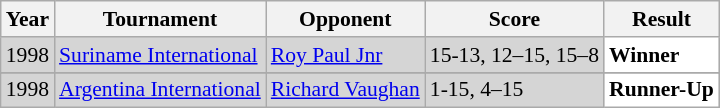<table class="sortable wikitable" style="font-size: 90%;">
<tr>
<th>Year</th>
<th>Tournament</th>
<th>Opponent</th>
<th>Score</th>
<th>Result</th>
</tr>
<tr style="background:#D5D5D5">
<td align="center">1998</td>
<td align="left"><a href='#'>Suriname International</a></td>
<td align="left"> <a href='#'>Roy Paul Jnr</a></td>
<td align="left">15-13, 12–15, 15–8</td>
<td style="text-align:left; background:white"> <strong>Winner</strong></td>
</tr>
<tr>
</tr>
<tr style="background:#D5D5D5">
<td align="center">1998</td>
<td align="left"><a href='#'>Argentina International</a></td>
<td align="left"> <a href='#'>Richard Vaughan</a></td>
<td align="left">1-15, 4–15</td>
<td style="text-align:left; background:white"> <strong>Runner-Up</strong></td>
</tr>
</table>
